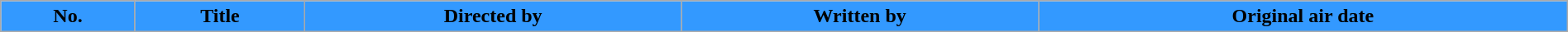<table class="wikitable plainrowheaders" style="width:100%; style="background:#fff;">
<tr>
<th style="background:#39f;">No.</th>
<th style="background:#39f;">Title</th>
<th style="background:#39f;">Directed by</th>
<th style="background:#39f;">Written by</th>
<th style="background:#39f;">Original air date<br>









</th>
</tr>
</table>
